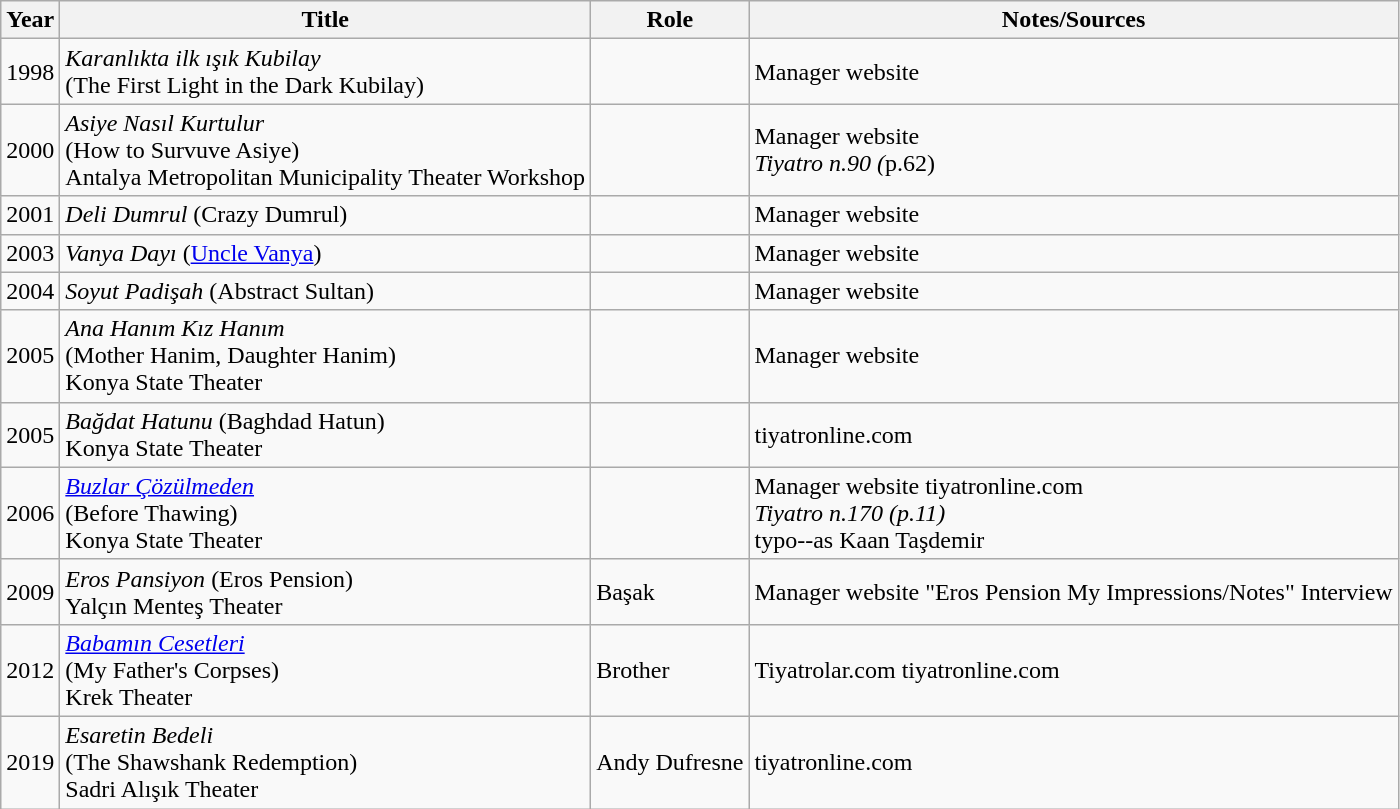<table class="wikitable">
<tr>
<th>Year</th>
<th>Title</th>
<th>Role</th>
<th>Notes/Sources</th>
</tr>
<tr>
<td>1998</td>
<td><em>Karanlıkta ilk ışık Kubilay</em><br>(The First Light in the Dark Kubilay)</td>
<td></td>
<td>Manager website</td>
</tr>
<tr>
<td>2000</td>
<td><em>Asiye Nasıl Kurtulur</em><br>(How to Survuve Asiye)<br>Antalya Metropolitan Municipality Theater Workshop</td>
<td></td>
<td>Manager website<br><em>Tiyatro n.90 (</em>p.62)</td>
</tr>
<tr>
<td>2001</td>
<td><em>Deli Dumrul</em> (Crazy Dumrul)</td>
<td></td>
<td>Manager website</td>
</tr>
<tr>
<td>2003</td>
<td><em>Vanya Dayı</em> (<a href='#'>Uncle Vanya</a>)</td>
<td></td>
<td>Manager website</td>
</tr>
<tr>
<td>2004</td>
<td><em>Soyut Padişah</em> (Abstract Sultan)</td>
<td></td>
<td>Manager website</td>
</tr>
<tr>
<td>2005</td>
<td><em>Ana Hanım Kız Hanım</em><br>(Mother Hanim, Daughter Hanim)<br>Konya State Theater</td>
<td></td>
<td>Manager website</td>
</tr>
<tr>
<td>2005</td>
<td><em>Bağdat Hatunu</em> (Baghdad Hatun)<br>Konya State Theater</td>
<td></td>
<td>tiyatronline.com</td>
</tr>
<tr>
<td>2006</td>
<td><em><a href='#'>Buzlar Çözülmeden</a></em><br>(Before Thawing)<br>Konya State Theater</td>
<td></td>
<td>Manager website tiyatronline.com<br><em>Tiyatro n.170 (p.11)</em><br>typo--as Kaan Taşdemir</td>
</tr>
<tr>
<td>2009</td>
<td><em>Eros Pansiyon</em> (Eros Pension)<br>Yalçın Menteş Theater</td>
<td>Başak</td>
<td>Manager website "Eros Pension My Impressions/Notes" Interview</td>
</tr>
<tr>
<td>2012</td>
<td><em><a href='#'>Babamın Cesetleri</a></em><br>(My Father's Corpses)<br>Krek Theater</td>
<td>Brother</td>
<td>Tiyatrolar.com tiyatronline.com</td>
</tr>
<tr>
<td>2019</td>
<td><em>Esaretin Bedeli</em><br>(The Shawshank Redemption)<br>Sadri Alışık Theater</td>
<td>Andy Dufresne</td>
<td>tiyatronline.com</td>
</tr>
</table>
